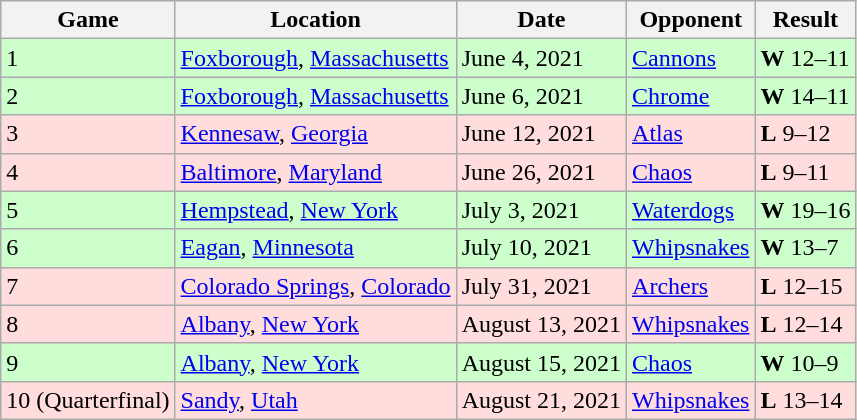<table class="wikitable">
<tr>
<th>Game</th>
<th>Location</th>
<th>Date</th>
<th>Opponent</th>
<th>Result</th>
</tr>
<tr bgcolor="#CCFFCC">
<td>1</td>
<td><a href='#'>Foxborough</a>, <a href='#'>Massachusetts</a></td>
<td>June 4, 2021</td>
<td><a href='#'>Cannons</a></td>
<td><strong>W</strong> 12–11</td>
</tr>
<tr bgcolor="#CCFFCC">
<td>2</td>
<td><a href='#'>Foxborough</a>, <a href='#'>Massachusetts</a></td>
<td>June 6, 2021</td>
<td><a href='#'>Chrome</a></td>
<td><strong>W</strong> 14–11</td>
</tr>
<tr bgcolor="#FFDDDD">
<td>3</td>
<td><a href='#'>Kennesaw</a>, <a href='#'>Georgia</a></td>
<td>June 12, 2021</td>
<td><a href='#'>Atlas</a></td>
<td><strong>L</strong> 9–12</td>
</tr>
<tr bgcolor="#FFDDDD">
<td>4</td>
<td><a href='#'>Baltimore</a>, <a href='#'>Maryland</a></td>
<td>June 26, 2021</td>
<td><a href='#'>Chaos</a></td>
<td><strong>L</strong> 9–11</td>
</tr>
<tr bgcolor="#CCFFCC">
<td>5</td>
<td><a href='#'>Hempstead</a>, <a href='#'>New York</a></td>
<td>July 3, 2021</td>
<td><a href='#'>Waterdogs</a></td>
<td><strong>W</strong> 19–16</td>
</tr>
<tr bgcolor="#CCFFCC">
<td>6</td>
<td><a href='#'>Eagan</a>, <a href='#'>Minnesota</a></td>
<td>July 10, 2021</td>
<td><a href='#'>Whipsnakes</a></td>
<td><strong>W</strong> 13–7</td>
</tr>
<tr bgcolor="#FFDDDD">
<td>7</td>
<td><a href='#'>Colorado Springs</a>, <a href='#'>Colorado</a></td>
<td>July 31, 2021</td>
<td><a href='#'>Archers</a></td>
<td><strong>L</strong> 12–15</td>
</tr>
<tr bgcolor="#FFDDDD">
<td>8</td>
<td><a href='#'>Albany</a>, <a href='#'>New York</a></td>
<td>August 13, 2021</td>
<td><a href='#'>Whipsnakes</a></td>
<td><strong>L</strong> 12–14</td>
</tr>
<tr bgcolor="#CCFFCC">
<td>9</td>
<td><a href='#'>Albany</a>, <a href='#'>New York</a></td>
<td>August 15, 2021</td>
<td><a href='#'>Chaos</a></td>
<td><strong>W</strong> 10–9</td>
</tr>
<tr bgcolor="#FFDDDD">
<td>10 (Quarterfinal)</td>
<td><a href='#'>Sandy</a>, <a href='#'>Utah</a></td>
<td>August 21, 2021</td>
<td><a href='#'>Whipsnakes</a></td>
<td><strong>L</strong> 13–14</td>
</tr>
</table>
